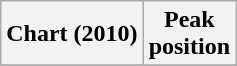<table class="wikitable sortable">
<tr>
<th>Chart (2010)</th>
<th>Peak<br>position</th>
</tr>
<tr>
</tr>
</table>
